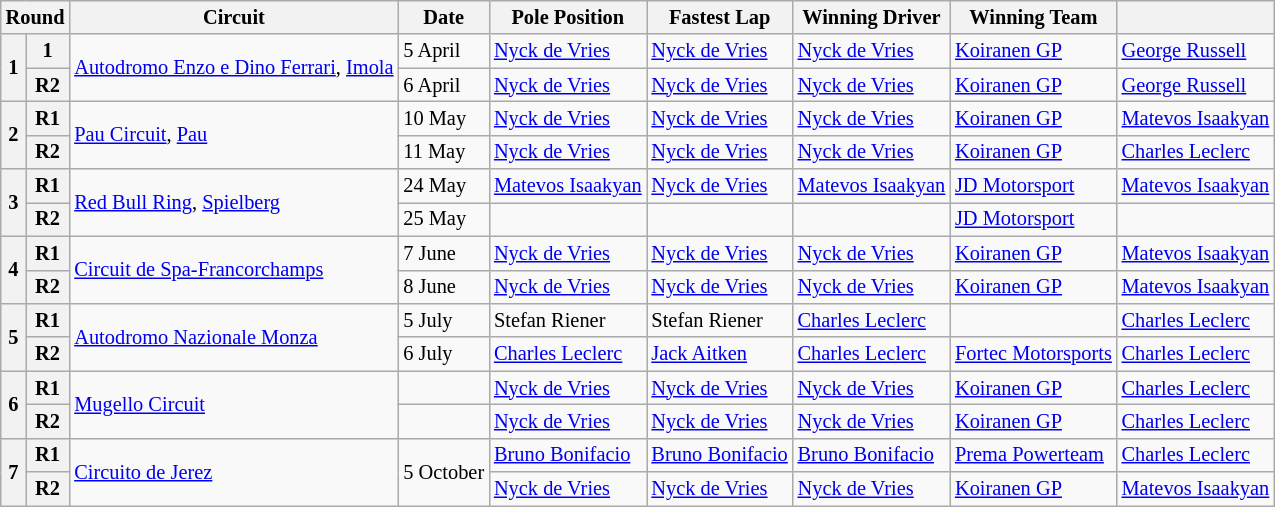<table class="wikitable" style="font-size: 85%">
<tr>
<th colspan=2>Round</th>
<th>Circuit</th>
<th>Date</th>
<th>Pole Position</th>
<th>Fastest Lap</th>
<th>Winning Driver</th>
<th>Winning Team</th>
<th></th>
</tr>
<tr>
<th rowspan=2>1</th>
<th>1</th>
<td rowspan=2 nowrap> <a href='#'>Autodromo Enzo e Dino Ferrari</a>, <a href='#'>Imola</a></td>
<td>5 April</td>
<td> <a href='#'>Nyck de Vries</a></td>
<td> <a href='#'>Nyck de Vries</a></td>
<td> <a href='#'>Nyck de Vries</a></td>
<td> <a href='#'>Koiranen GP</a></td>
<td> <a href='#'>George Russell</a></td>
</tr>
<tr>
<th>R2</th>
<td>6 April</td>
<td> <a href='#'>Nyck de Vries</a></td>
<td> <a href='#'>Nyck de Vries</a></td>
<td> <a href='#'>Nyck de Vries</a></td>
<td> <a href='#'>Koiranen GP</a></td>
<td> <a href='#'>George Russell</a></td>
</tr>
<tr>
<th rowspan=2>2</th>
<th>R1</th>
<td rowspan=2> <a href='#'>Pau Circuit</a>, <a href='#'>Pau</a></td>
<td>10 May</td>
<td> <a href='#'>Nyck de Vries</a></td>
<td> <a href='#'>Nyck de Vries</a></td>
<td> <a href='#'>Nyck de Vries</a></td>
<td> <a href='#'>Koiranen GP</a></td>
<td nowrap> <a href='#'>Matevos Isaakyan</a></td>
</tr>
<tr>
<th>R2</th>
<td>11 May</td>
<td> <a href='#'>Nyck de Vries</a></td>
<td> <a href='#'>Nyck de Vries</a></td>
<td> <a href='#'>Nyck de Vries</a></td>
<td> <a href='#'>Koiranen GP</a></td>
<td> <a href='#'>Charles Leclerc</a></td>
</tr>
<tr>
<th rowspan=2>3</th>
<th>R1</th>
<td rowspan=2> <a href='#'>Red Bull Ring</a>, <a href='#'>Spielberg</a></td>
<td>24 May</td>
<td> <a href='#'>Matevos Isaakyan</a></td>
<td> <a href='#'>Nyck de Vries</a></td>
<td nowrap> <a href='#'>Matevos Isaakyan</a></td>
<td> <a href='#'>JD Motorsport</a></td>
<td nowrap> <a href='#'>Matevos Isaakyan</a></td>
</tr>
<tr>
<th>R2</th>
<td>25 May</td>
<td></td>
<td></td>
<td></td>
<td> <a href='#'>JD Motorsport</a></td>
<td></td>
</tr>
<tr>
<th rowspan=2>4</th>
<th>R1</th>
<td rowspan=2> <a href='#'>Circuit de Spa-Francorchamps</a></td>
<td>7 June</td>
<td> <a href='#'>Nyck de Vries</a></td>
<td> <a href='#'>Nyck de Vries</a></td>
<td> <a href='#'>Nyck de Vries</a></td>
<td> <a href='#'>Koiranen GP</a></td>
<td> <a href='#'>Matevos Isaakyan</a></td>
</tr>
<tr>
<th>R2</th>
<td>8 June</td>
<td> <a href='#'>Nyck de Vries</a></td>
<td> <a href='#'>Nyck de Vries</a></td>
<td> <a href='#'>Nyck de Vries</a></td>
<td> <a href='#'>Koiranen GP</a></td>
<td> <a href='#'>Matevos Isaakyan</a></td>
</tr>
<tr>
<th rowspan=2>5</th>
<th>R1</th>
<td rowspan=2> <a href='#'>Autodromo Nazionale Monza</a></td>
<td>5 July</td>
<td> Stefan Riener</td>
<td> Stefan Riener</td>
<td> <a href='#'>Charles Leclerc</a></td>
<td></td>
<td> <a href='#'>Charles Leclerc</a></td>
</tr>
<tr>
<th>R2</th>
<td>6 July</td>
<td> <a href='#'>Charles Leclerc</a></td>
<td> <a href='#'>Jack Aitken</a></td>
<td> <a href='#'>Charles Leclerc</a></td>
<td> <a href='#'>Fortec Motorsports</a></td>
<td> <a href='#'>Charles Leclerc</a></td>
</tr>
<tr>
<th rowspan=2>6</th>
<th>R1</th>
<td rowspan=2> <a href='#'>Mugello Circuit</a></td>
<td></td>
<td> <a href='#'>Nyck de Vries</a></td>
<td> <a href='#'>Nyck de Vries</a></td>
<td> <a href='#'>Nyck de Vries</a></td>
<td> <a href='#'>Koiranen GP</a></td>
<td> <a href='#'>Charles Leclerc</a></td>
</tr>
<tr>
<th>R2</th>
<td></td>
<td> <a href='#'>Nyck de Vries</a></td>
<td> <a href='#'>Nyck de Vries</a></td>
<td> <a href='#'>Nyck de Vries</a></td>
<td> <a href='#'>Koiranen GP</a></td>
<td> <a href='#'>Charles Leclerc</a></td>
</tr>
<tr>
<th rowspan=2>7</th>
<th>R1</th>
<td rowspan=2> <a href='#'>Circuito de Jerez</a></td>
<td rowspan=2>5 October</td>
<td> <a href='#'>Bruno Bonifacio</a></td>
<td> <a href='#'>Bruno Bonifacio</a></td>
<td> <a href='#'>Bruno Bonifacio</a></td>
<td> <a href='#'>Prema Powerteam</a></td>
<td> <a href='#'>Charles Leclerc</a></td>
</tr>
<tr>
<th>R2</th>
<td> <a href='#'>Nyck de Vries</a></td>
<td> <a href='#'>Nyck de Vries</a></td>
<td> <a href='#'>Nyck de Vries</a></td>
<td> <a href='#'>Koiranen GP</a></td>
<td> <a href='#'>Matevos Isaakyan</a></td>
</tr>
</table>
